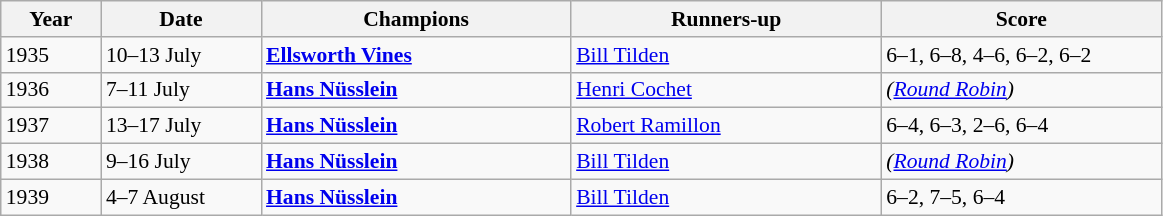<table class="wikitable" style="font-size:90%">
<tr>
<th width=60>Year</th>
<th width=100>Date</th>
<th width=200>Champions</th>
<th width=200>Runners-up</th>
<th width=180>Score</th>
</tr>
<tr>
<td>1935</td>
<td>10–13 July</td>
<td> <strong><a href='#'>Ellsworth Vines</a></strong></td>
<td> <a href='#'>Bill Tilden</a></td>
<td>6–1, 6–8, 4–6, 6–2, 6–2 </td>
</tr>
<tr>
<td>1936</td>
<td>7–11 July</td>
<td> <strong><a href='#'>Hans Nüsslein</a></strong></td>
<td> <a href='#'>Henri Cochet</a></td>
<td><em>(<a href='#'>Round Robin</a>)</em> </td>
</tr>
<tr>
<td>1937</td>
<td>13–17 July</td>
<td> <strong><a href='#'>Hans Nüsslein</a></strong></td>
<td> <a href='#'>Robert Ramillon</a></td>
<td>6–4, 6–3, 2–6, 6–4 </td>
</tr>
<tr>
<td>1938</td>
<td>9–16 July</td>
<td> <strong><a href='#'>Hans Nüsslein</a></strong></td>
<td> <a href='#'>Bill Tilden</a></td>
<td><em>(<a href='#'>Round Robin</a>)</em> </td>
</tr>
<tr>
<td>1939</td>
<td>4–7 August</td>
<td> <strong><a href='#'>Hans Nüsslein</a></strong></td>
<td> <a href='#'>Bill Tilden</a></td>
<td>6–2, 7–5, 6–4 </td>
</tr>
</table>
